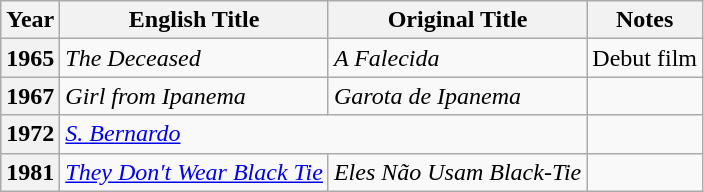<table class="wikitable">
<tr>
<th>Year</th>
<th>English Title</th>
<th>Original Title</th>
<th>Notes</th>
</tr>
<tr>
<th>1965</th>
<td><em>The Deceased</em></td>
<td><em>A Falecida</em></td>
<td>Debut film</td>
</tr>
<tr>
<th>1967</th>
<td><em>Girl from Ipanema</em></td>
<td><em>Garota de Ipanema</em></td>
<td></td>
</tr>
<tr>
<th>1972</th>
<td colspan="2"><em><a href='#'>S. Bernardo</a></em></td>
<td></td>
</tr>
<tr>
<th>1981</th>
<td><em><a href='#'>They Don't Wear Black Tie</a></em></td>
<td><em>Eles Não Usam Black-Tie</em></td>
<td></td>
</tr>
</table>
